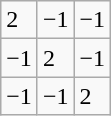<table class="wikitable">
<tr>
<td>2</td>
<td>−1</td>
<td>−1</td>
</tr>
<tr>
<td>−1</td>
<td>2</td>
<td>−1</td>
</tr>
<tr>
<td>−1</td>
<td>−1</td>
<td>2</td>
</tr>
</table>
